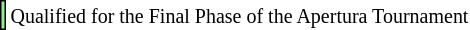<table>
<tr>
<td bgcolor=#90EE90 style="border: 1px solid black"></td>
<td bgcolor=#ffffff><small>Qualified for the Final Phase of the Apertura Tournament</small></td>
</tr>
</table>
